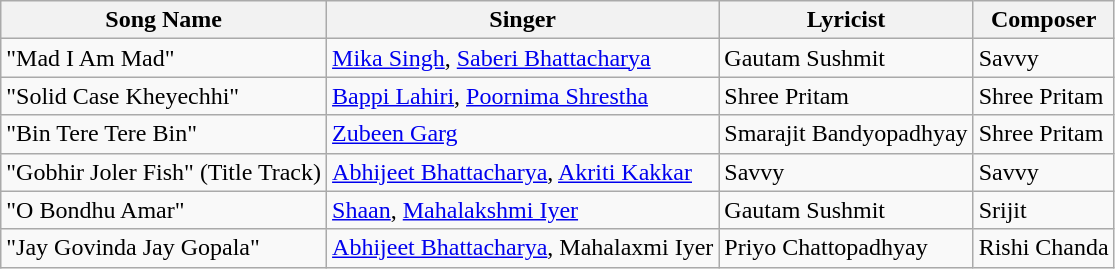<table class="wikitable sortable">
<tr>
<th>Song Name</th>
<th>Singer</th>
<th>Lyricist</th>
<th>Composer</th>
</tr>
<tr>
<td>"Mad I Am Mad"</td>
<td><a href='#'>Mika Singh</a>, <a href='#'>Saberi Bhattacharya</a></td>
<td>Gautam Sushmit</td>
<td>Savvy</td>
</tr>
<tr>
<td>"Solid Case Kheyechhi"</td>
<td><a href='#'>Bappi Lahiri</a>, <a href='#'>Poornima Shrestha</a></td>
<td>Shree Pritam</td>
<td>Shree Pritam</td>
</tr>
<tr>
<td>"Bin Tere Tere Bin"</td>
<td><a href='#'>Zubeen Garg</a></td>
<td>Smarajit Bandyopadhyay</td>
<td>Shree Pritam</td>
</tr>
<tr>
<td>"Gobhir Joler Fish" (Title Track)</td>
<td><a href='#'>Abhijeet Bhattacharya</a>, <a href='#'>Akriti Kakkar</a></td>
<td>Savvy</td>
<td>Savvy</td>
</tr>
<tr>
<td>"O Bondhu Amar"</td>
<td><a href='#'>Shaan</a>, <a href='#'>Mahalakshmi Iyer</a></td>
<td>Gautam Sushmit</td>
<td>Srijit</td>
</tr>
<tr>
<td>"Jay Govinda Jay Gopala"</td>
<td><a href='#'>Abhijeet Bhattacharya</a>, Mahalaxmi Iyer</td>
<td>Priyo Chattopadhyay</td>
<td>Rishi Chanda</td>
</tr>
</table>
